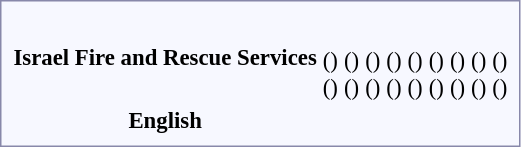<table style="border:1px solid #8888aa; background-color:#f7f8ff; padding:5px; font-size:95%; margin: 0px 12px 12px 0px;">
<tr style="text-align:center;">
<th rowspan=2> Israel Fire and Rescue Services</th>
<td colspan=2></td>
<td colspan=2></td>
<td colspan=2></td>
<td colspan=2></td>
<td colspan=2></td>
<td colspan=2></td>
<td colspan=2></td>
<td colspan=3></td>
<td colspan=3></td>
</tr>
<tr style="text-align:center;">
<td colspan=2><br>()<br>()</td>
<td colspan=2><br>()<br>()</td>
<td colspan=2><br>()<br>()</td>
<td colspan=2><br>()<br>()</td>
<td colspan=2><br>()<br>()</td>
<td colspan=2><br>()<br>()</td>
<td colspan=2><br>()<br>()</td>
<td colspan=3><br>()<br>()</td>
<td colspan=3><br>()<br>()</td>
</tr>
<tr style="text-align:center; bgcolor=#cccc">
<th>English</th>
<td colspan=2></td>
<td colspan=2></td>
<td colspan=2></td>
<td colspan=2></td>
<td colspan=2></td>
<td colspan=2></td>
<td colspan=2></td>
<td colspan=3></td>
<td colspan=3></td>
</tr>
</table>
